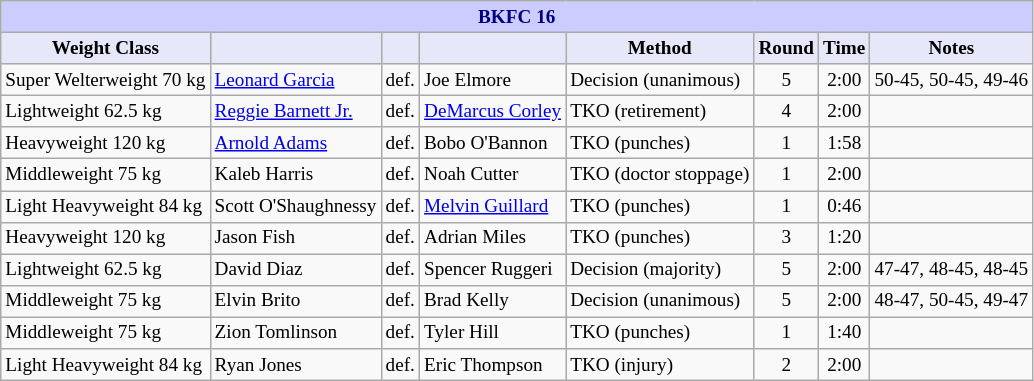<table class="wikitable" style="font-size: 80%;">
<tr>
<th colspan="8" style="background-color: #ccf; color: #000080; text-align: center;"><strong>BKFC 16</strong></th>
</tr>
<tr>
<th colspan="1" style="background-color: #E6E8FA; color: #000000; text-align: center;">Weight Class</th>
<th colspan="1" style="background-color: #E6E8FA; color: #000000; text-align: center;"></th>
<th colspan="1" style="background-color: #E6E8FA; color: #000000; text-align: center;"></th>
<th colspan="1" style="background-color: #E6E8FA; color: #000000; text-align: center;"></th>
<th colspan="1" style="background-color: #E6E8FA; color: #000000; text-align: center;">Method</th>
<th colspan="1" style="background-color: #E6E8FA; color: #000000; text-align: center;">Round</th>
<th colspan="1" style="background-color: #E6E8FA; color: #000000; text-align: center;">Time</th>
<th colspan="1" style="background-color: #E6E8FA; color: #000000; text-align: center;">Notes</th>
</tr>
<tr>
<td>Super Welterweight 70 kg</td>
<td> <a href='#'>Leonard Garcia</a></td>
<td align=center>def.</td>
<td> Joe Elmore</td>
<td>Decision (unanimous)</td>
<td align=center>5</td>
<td align=center>2:00</td>
<td>50-45, 50-45, 49-46</td>
</tr>
<tr>
<td>Lightweight 62.5 kg</td>
<td> <a href='#'>Reggie Barnett Jr.</a></td>
<td align=center>def.</td>
<td> <a href='#'>DeMarcus Corley</a></td>
<td>TKO (retirement)</td>
<td align=center>4</td>
<td align=center>2:00</td>
<td></td>
</tr>
<tr>
<td>Heavyweight 120 kg</td>
<td> <a href='#'>Arnold Adams</a></td>
<td align=center>def.</td>
<td> Bobo O'Bannon</td>
<td>TKO (punches)</td>
<td align=center>1</td>
<td align=center>1:58</td>
<td></td>
</tr>
<tr>
<td>Middleweight 75 kg</td>
<td> Kaleb Harris</td>
<td align=center>def.</td>
<td> Noah Cutter</td>
<td>TKO (doctor stoppage)</td>
<td align=center>1</td>
<td align=center>2:00</td>
<td></td>
</tr>
<tr>
<td>Light Heavyweight 84 kg</td>
<td> Scott O'Shaughnessy</td>
<td align=center>def.</td>
<td> <a href='#'>Melvin Guillard</a></td>
<td>TKO (punches)</td>
<td align=center>1</td>
<td align=center>0:46</td>
<td></td>
</tr>
<tr>
<td>Heavyweight 120 kg</td>
<td> Jason Fish</td>
<td align=center>def.</td>
<td> Adrian Miles</td>
<td>TKO (punches)</td>
<td align=center>3</td>
<td align=center>1:20</td>
<td></td>
</tr>
<tr>
<td>Lightweight 62.5 kg</td>
<td> David Diaz</td>
<td align=center>def.</td>
<td> Spencer Ruggeri</td>
<td>Decision (majority)</td>
<td align=center>5</td>
<td align=center>2:00</td>
<td>47-47, 48-45, 48-45</td>
</tr>
<tr>
<td>Middleweight 75 kg</td>
<td> Elvin Brito</td>
<td align=center>def.</td>
<td> Brad Kelly</td>
<td>Decision (unanimous)</td>
<td align=center>5</td>
<td align=center>2:00</td>
<td>48-47, 50-45, 49-47</td>
</tr>
<tr>
<td>Middleweight 75 kg</td>
<td> Zion Tomlinson</td>
<td align=center>def.</td>
<td> Tyler Hill</td>
<td>TKO (punches)</td>
<td align=center>1</td>
<td align=center>1:40</td>
<td></td>
</tr>
<tr>
<td>Light Heavyweight 84 kg</td>
<td> Ryan Jones</td>
<td align=center>def.</td>
<td> Eric Thompson</td>
<td>TKO (injury)</td>
<td align=center>2</td>
<td align=center>2:00</td>
<td></td>
</tr>
</table>
